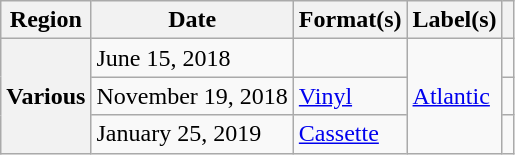<table class="wikitable plainrowheaders">
<tr>
<th scope="col">Region</th>
<th scope="col">Date</th>
<th scope="col">Format(s)</th>
<th scope="col">Label(s)</th>
<th scope="col"></th>
</tr>
<tr>
<th rowspan="3" scope="row">Various</th>
<td>June 15, 2018</td>
<td></td>
<td rowspan="3"><a href='#'>Atlantic</a></td>
<td style="text-align:center;"></td>
</tr>
<tr>
<td>November 19, 2018</td>
<td><a href='#'>Vinyl</a></td>
<td style="text-align:center;"></td>
</tr>
<tr>
<td>January 25, 2019</td>
<td><a href='#'>Cassette</a></td>
<td style="text-align:center;"></td>
</tr>
</table>
